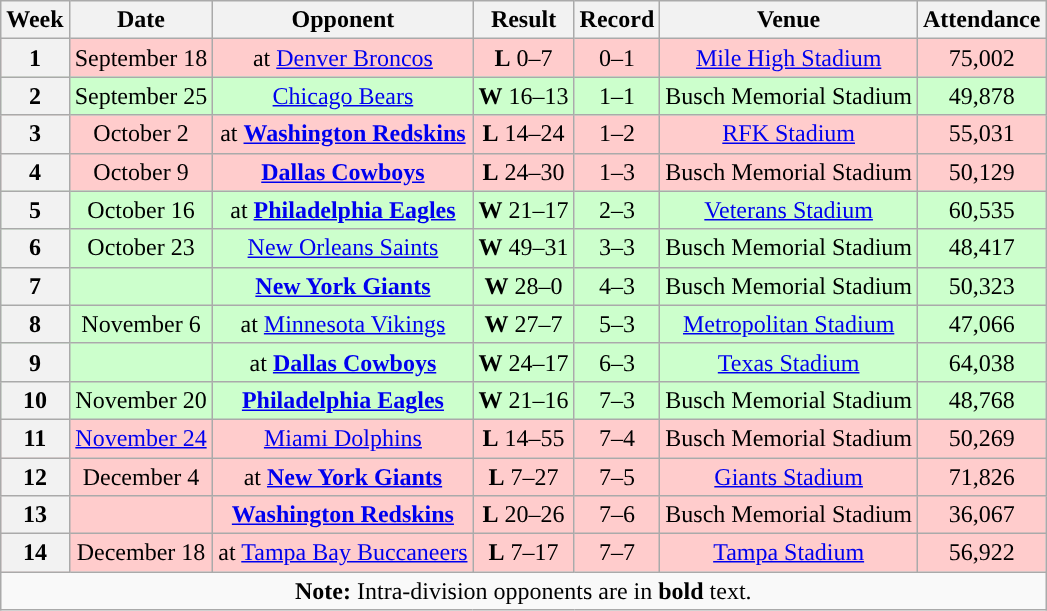<table class="wikitable" style="text-align:center">
<tr>
<th>Week</th>
<th>Date</th>
<th>Opponent</th>
<th>Result</th>
<th>Record</th>
<th>Venue</th>
<th>Attendance</th>
</tr>
<tr style="background:#fcc">
<th>1</th>
<td>September 18</td>
<td>at <a href='#'>Denver Broncos</a></td>
<td><strong>L</strong> 0–7</td>
<td>0–1</td>
<td><a href='#'>Mile High Stadium</a></td>
<td>75,002</td>
</tr>
<tr style="background:#cfc">
<th>2</th>
<td>September 25</td>
<td><a href='#'>Chicago Bears</a></td>
<td><strong>W</strong> 16–13</td>
<td>1–1</td>
<td>Busch Memorial Stadium</td>
<td>49,878</td>
</tr>
<tr style="background:#fcc">
<th>3</th>
<td>October 2</td>
<td>at <strong><a href='#'>Washington Redskins</a></strong></td>
<td><strong>L</strong> 14–24</td>
<td>1–2</td>
<td><a href='#'>RFK Stadium</a></td>
<td>55,031</td>
</tr>
<tr style="background:#fcc">
<th>4</th>
<td>October 9</td>
<td><strong><a href='#'>Dallas Cowboys</a></strong></td>
<td><strong>L</strong> 24–30</td>
<td>1–3</td>
<td>Busch Memorial Stadium</td>
<td>50,129</td>
</tr>
<tr style="background:#cfc">
<th>5</th>
<td>October 16</td>
<td>at <strong><a href='#'>Philadelphia Eagles</a></strong></td>
<td><strong>W</strong> 21–17</td>
<td>2–3</td>
<td><a href='#'>Veterans Stadium</a></td>
<td>60,535</td>
</tr>
<tr style="background:#cfc">
<th>6</th>
<td>October 23</td>
<td><a href='#'>New Orleans Saints</a></td>
<td><strong>W</strong> 49–31</td>
<td>3–3</td>
<td>Busch Memorial Stadium</td>
<td>48,417</td>
</tr>
<tr style="background:#cfc">
<th>7</th>
<td></td>
<td><strong><a href='#'>New York Giants</a></strong></td>
<td><strong>W</strong> 28–0</td>
<td>4–3</td>
<td>Busch Memorial Stadium</td>
<td>50,323</td>
</tr>
<tr style="background:#cfc">
<th>8</th>
<td>November 6</td>
<td>at <a href='#'>Minnesota Vikings</a></td>
<td><strong>W</strong> 27–7</td>
<td>5–3</td>
<td><a href='#'>Metropolitan Stadium</a></td>
<td>47,066</td>
</tr>
<tr style="background:#cfc">
<th>9</th>
<td></td>
<td>at <strong><a href='#'>Dallas Cowboys</a></strong></td>
<td><strong>W</strong> 24–17</td>
<td>6–3</td>
<td><a href='#'>Texas Stadium</a></td>
<td>64,038</td>
</tr>
<tr style="background:#cfc">
<th>10</th>
<td>November 20</td>
<td><strong><a href='#'>Philadelphia Eagles</a></strong></td>
<td><strong>W</strong> 21–16</td>
<td>7–3</td>
<td>Busch Memorial Stadium</td>
<td>48,768</td>
</tr>
<tr style="background:#fcc">
<th>11</th>
<td><a href='#'>November 24</a></td>
<td><a href='#'>Miami Dolphins</a></td>
<td><strong>L</strong> 14–55</td>
<td>7–4</td>
<td>Busch Memorial Stadium</td>
<td>50,269</td>
</tr>
<tr style="background:#fcc">
<th>12</th>
<td>December 4</td>
<td>at <strong><a href='#'>New York Giants</a></strong></td>
<td><strong>L</strong> 7–27</td>
<td>7–5</td>
<td><a href='#'>Giants Stadium</a></td>
<td>71,826</td>
</tr>
<tr style="background:#fcc">
<th>13</th>
<td></td>
<td><strong><a href='#'>Washington Redskins</a></strong></td>
<td><strong>L</strong> 20–26</td>
<td>7–6</td>
<td>Busch Memorial Stadium</td>
<td>36,067</td>
</tr>
<tr style="background:#fcc">
<th>14</th>
<td>December 18</td>
<td>at <a href='#'>Tampa Bay Buccaneers</a></td>
<td><strong>L</strong> 7–17</td>
<td>7–7</td>
<td><a href='#'>Tampa Stadium</a></td>
<td>56,922</td>
</tr>
<tr>
<td colspan="8"><strong>Note:</strong> Intra-division opponents are in <strong>bold</strong> text.</td>
</tr>
</table>
